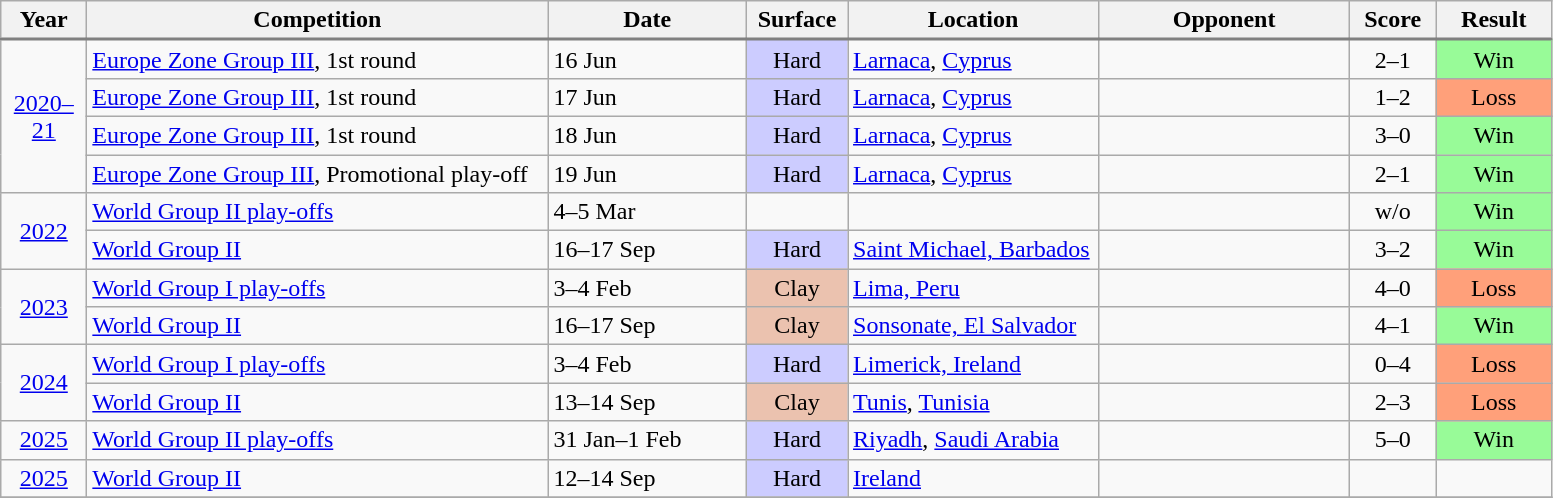<table class="wikitable">
<tr>
<th width="50">Year</th>
<th width="300">Competition</th>
<th width="125">Date</th>
<th width="60">Surface</th>
<th width="160">Location</th>
<th width="160">Opponent</th>
<th width="50">Score</th>
<th width="70">Result</th>
</tr>
<tr style="border-top:2px solid gray;">
<td align="center" rowspan="4"><a href='#'>2020–21</a></td>
<td><a href='#'>Europe Zone Group III</a>, 1st round</td>
<td>16 Jun</td>
<td align="center" bgcolor=ccccff>Hard</td>
<td><a href='#'>Larnaca</a>, <a href='#'>Cyprus</a></td>
<td></td>
<td align="center">2–1</td>
<td align="center" bgcolor="#98FB98">Win</td>
</tr>
<tr>
<td><a href='#'>Europe Zone Group III</a>, 1st round</td>
<td>17 Jun</td>
<td align="center" bgcolor=ccccff>Hard</td>
<td><a href='#'>Larnaca</a>, <a href='#'>Cyprus</a></td>
<td></td>
<td align="center">1–2</td>
<td align="center" bgcolor="FFA07A">Loss</td>
</tr>
<tr>
<td><a href='#'>Europe Zone Group III</a>, 1st round</td>
<td>18 Jun</td>
<td align="center" bgcolor=ccccff>Hard</td>
<td><a href='#'>Larnaca</a>, <a href='#'>Cyprus</a></td>
<td></td>
<td align="center">3–0</td>
<td align="center" bgcolor="#98FB98">Win</td>
</tr>
<tr>
<td><a href='#'>Europe Zone Group III</a>, Promotional play-off</td>
<td>19 Jun</td>
<td align="center" bgcolor=ccccff>Hard</td>
<td><a href='#'>Larnaca</a>, <a href='#'>Cyprus</a></td>
<td></td>
<td align="center">2–1</td>
<td align="center" bgcolor="#98FB98">Win</td>
</tr>
<tr>
<td align="center" rowspan="2"><a href='#'>2022</a></td>
<td><a href='#'>World Group II play-offs</a></td>
<td>4–5 Mar</td>
<td></td>
<td></td>
<td></td>
<td align="center">w/o</td>
<td align="center" bgcolor="#98FB98">Win</td>
</tr>
<tr>
<td><a href='#'>World Group II</a></td>
<td>16–17 Sep</td>
<td align="center" bgcolor=ccccff>Hard</td>
<td><a href='#'>Saint Michael, Barbados</a></td>
<td></td>
<td align="center">3–2</td>
<td align="center" bgcolor="#98FB98">Win</td>
</tr>
<tr>
<td align="center" rowspan="2"><a href='#'>2023</a></td>
<td><a href='#'>World Group I play-offs</a></td>
<td>3–4 Feb</td>
<td align="center" bgcolor=ebc2af>Clay</td>
<td><a href='#'>Lima, Peru</a></td>
<td></td>
<td align="center">4–0</td>
<td align="center" bgcolor="FFA07A">Loss</td>
</tr>
<tr>
<td><a href='#'>World Group II</a></td>
<td>16–17 Sep</td>
<td align="center" bgcolor=ebc2af>Clay</td>
<td><a href='#'>Sonsonate, El Salvador</a></td>
<td></td>
<td align="center">4–1</td>
<td align="center" bgcolor="#98FB98">Win</td>
</tr>
<tr>
<td align="center" rowspan=2><a href='#'>2024</a></td>
<td><a href='#'>World Group I play-offs</a></td>
<td>3–4 Feb</td>
<td align="center" bgcolor=ccccff>Hard</td>
<td><a href='#'>Limerick, Ireland</a></td>
<td></td>
<td align="center">0–4</td>
<td align="center"  bgcolor="FFA07A">Loss</td>
</tr>
<tr>
<td><a href='#'>World Group II</a></td>
<td>13–14 Sep</td>
<td align="center" bgcolor=ebc2af>Clay</td>
<td><a href='#'>Tunis</a>, <a href='#'>Tunisia</a></td>
<td></td>
<td align="center">2–3</td>
<td align="center" bgcolor="FFA07A">Loss</td>
</tr>
<tr>
<td align="center"><a href='#'>2025</a></td>
<td><a href='#'>World Group II play-offs</a></td>
<td>31 Jan–1 Feb</td>
<td align="center" bgcolor=ccccff>Hard</td>
<td><a href='#'>Riyadh</a>, <a href='#'>Saudi Arabia</a></td>
<td></td>
<td align="center">5–0</td>
<td align="center" bgcolor="#98FB98">Win</td>
</tr>
<tr>
<td align="center"><a href='#'>2025</a></td>
<td><a href='#'>World Group II</a></td>
<td>12–14 Sep</td>
<td align="center" bgcolor=ccccff>Hard</td>
<td><a href='#'>Ireland</a></td>
<td></td>
<td align="center"></td>
<td align="center"></td>
</tr>
<tr>
</tr>
</table>
